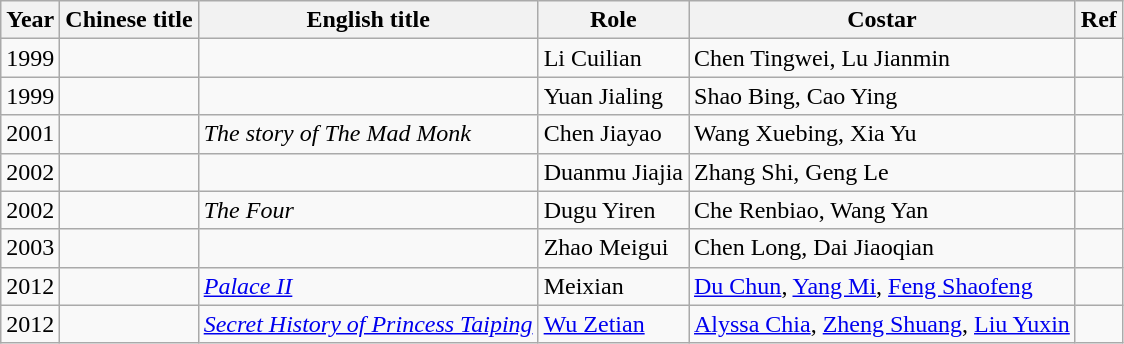<table class="wikitable">
<tr>
<th>Year</th>
<th>Chinese title</th>
<th>English title</th>
<th>Role</th>
<th>Costar</th>
<th>Ref</th>
</tr>
<tr>
<td>1999</td>
<td></td>
<td></td>
<td>Li Cuilian</td>
<td>Chen Tingwei, Lu Jianmin</td>
<td></td>
</tr>
<tr>
<td>1999</td>
<td></td>
<td></td>
<td>Yuan Jialing</td>
<td>Shao Bing, Cao Ying</td>
<td></td>
</tr>
<tr>
<td>2001</td>
<td></td>
<td><em>The story of The Mad Monk</em></td>
<td>Chen Jiayao</td>
<td>Wang Xuebing, Xia Yu</td>
<td></td>
</tr>
<tr>
<td>2002</td>
<td></td>
<td></td>
<td>Duanmu Jiajia</td>
<td>Zhang Shi, Geng Le</td>
<td></td>
</tr>
<tr>
<td>2002</td>
<td></td>
<td><em>The Four</em></td>
<td>Dugu Yiren</td>
<td>Che Renbiao, Wang Yan</td>
<td></td>
</tr>
<tr>
<td>2003</td>
<td></td>
<td></td>
<td>Zhao Meigui</td>
<td>Chen Long, Dai Jiaoqian</td>
<td></td>
</tr>
<tr>
<td>2012</td>
<td></td>
<td><em><a href='#'>Palace II</a></em></td>
<td>Meixian</td>
<td><a href='#'>Du Chun</a>, <a href='#'>Yang Mi</a>, <a href='#'>Feng Shaofeng</a></td>
<td></td>
</tr>
<tr>
<td>2012</td>
<td></td>
<td><em><a href='#'>Secret History of Princess Taiping</a></em></td>
<td><a href='#'>Wu Zetian</a></td>
<td><a href='#'>Alyssa Chia</a>, <a href='#'>Zheng Shuang</a>, <a href='#'>Liu Yuxin</a></td>
<td></td>
</tr>
</table>
